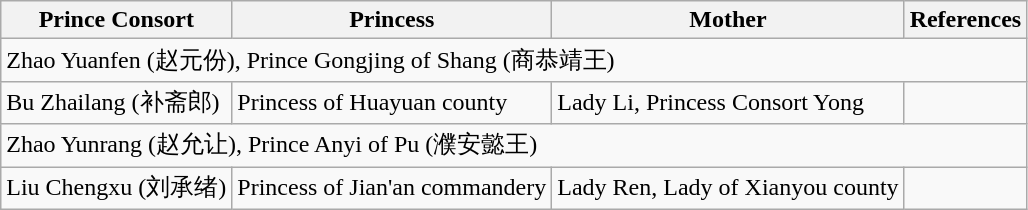<table class="wikitable">
<tr>
<th>Prince Consort</th>
<th>Princess</th>
<th>Mother</th>
<th>References</th>
</tr>
<tr>
<td colspan="4">Zhao Yuanfen (赵元份), Prince Gongjing of Shang (商恭靖王)</td>
</tr>
<tr>
<td>Bu Zhailang (补斋郎)</td>
<td>Princess of Huayuan county</td>
<td>Lady Li, Princess Consort Yong</td>
<td></td>
</tr>
<tr>
<td colspan="4">Zhao Yunrang (赵允让), Prince Anyi of Pu (濮安懿王)</td>
</tr>
<tr>
<td>Liu Chengxu (刘承绪)</td>
<td>Princess of Jian'an commandery</td>
<td>Lady Ren, Lady of Xianyou county</td>
<td></td>
</tr>
</table>
